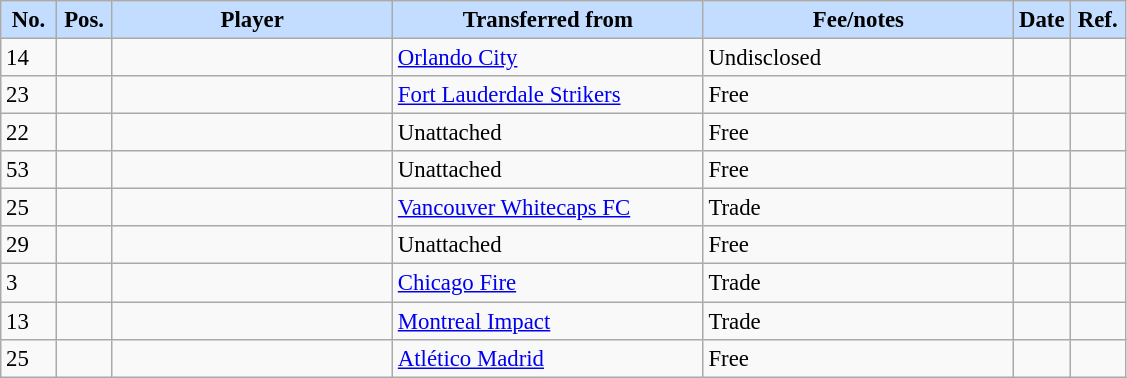<table class="wikitable sortable" style="text-align:left; font-size:95%;">
<tr>
<th style="background:#c2ddff; width:30px;"><strong>No.</strong></th>
<th style="background:#c2ddff; width:30px;"><strong>Pos.</strong></th>
<th style="background:#c2ddff; width:180px;"><strong>Player</strong></th>
<th style="background:#c2ddff; width:200px;"><strong>Transferred from</strong></th>
<th style="background:#c2ddff; width:200px;"><strong>Fee/notes</strong></th>
<th style="background:#c2ddff; width:30px;"><strong>Date</strong></th>
<th style="background:#c2ddff; width:30px;"><strong>Ref.</strong></th>
</tr>
<tr>
<td>14</td>
<td align=center></td>
<td></td>
<td> <a href='#'>Orlando City</a></td>
<td>Undisclosed</td>
<td></td>
<td></td>
</tr>
<tr>
<td>23</td>
<td align=center></td>
<td></td>
<td> <a href='#'>Fort Lauderdale Strikers</a></td>
<td>Free</td>
<td></td>
<td></td>
</tr>
<tr>
<td>22</td>
<td align=center></td>
<td></td>
<td>Unattached</td>
<td>Free</td>
<td></td>
<td></td>
</tr>
<tr>
<td>53</td>
<td align=center></td>
<td></td>
<td>Unattached</td>
<td>Free</td>
<td></td>
<td></td>
</tr>
<tr>
<td>25</td>
<td align=center></td>
<td></td>
<td> <a href='#'>Vancouver Whitecaps FC</a></td>
<td>Trade</td>
<td></td>
<td></td>
</tr>
<tr>
<td>29</td>
<td align=center></td>
<td></td>
<td>Unattached</td>
<td>Free</td>
<td></td>
<td></td>
</tr>
<tr>
<td>3</td>
<td align=center></td>
<td></td>
<td> <a href='#'>Chicago Fire</a></td>
<td>Trade</td>
<td></td>
<td></td>
</tr>
<tr>
<td>13</td>
<td align=center></td>
<td></td>
<td> <a href='#'>Montreal Impact</a></td>
<td>Trade</td>
<td></td>
<td></td>
</tr>
<tr>
<td>25</td>
<td align=center></td>
<td></td>
<td> <a href='#'>Atlético Madrid</a></td>
<td>Free</td>
<td></td>
<td></td>
</tr>
</table>
